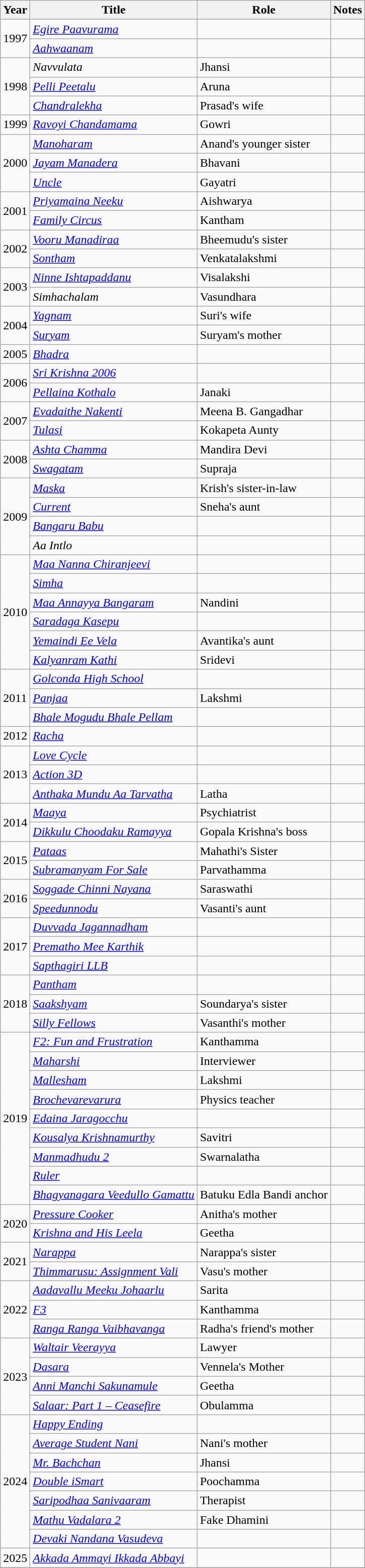<table class="wikitable sortable">
<tr>
<th>Year</th>
<th>Title</th>
<th>Role</th>
<th class="unsortable">Notes</th>
</tr>
<tr>
<td rowspan="2">1997</td>
<td><em><a href='#'>Egire Paavurama</a></em></td>
<td></td>
<td></td>
</tr>
<tr>
<td><em><a href='#'>Aahwaanam</a></em></td>
<td></td>
<td></td>
</tr>
<tr>
<td rowspan="3">1998</td>
<td><em>Navvulata</em></td>
<td>Jhansi</td>
<td></td>
</tr>
<tr>
<td><em><a href='#'>Pelli Peetalu</a></em></td>
<td>Aruna</td>
<td></td>
</tr>
<tr>
<td><em><a href='#'>Chandralekha</a></em></td>
<td>Prasad's wife</td>
<td></td>
</tr>
<tr>
<td>1999</td>
<td><em><a href='#'>Ravoyi Chandamama</a></em></td>
<td>Gowri</td>
<td></td>
</tr>
<tr>
<td rowspan="3">2000</td>
<td><em><a href='#'>Manoharam</a></em></td>
<td>Anand's younger sister</td>
<td></td>
</tr>
<tr>
<td><em><a href='#'>Jayam Manadera</a></em></td>
<td>Bhavani</td>
<td></td>
</tr>
<tr>
<td><em><a href='#'>Uncle</a></em></td>
<td>Gayatri</td>
<td></td>
</tr>
<tr>
<td rowspan="2">2001</td>
<td><em><a href='#'>Priyamaina Neeku</a></em></td>
<td>Aishwarya</td>
<td></td>
</tr>
<tr>
<td><em><a href='#'>Family Circus</a></em></td>
<td>Kantham</td>
<td></td>
</tr>
<tr>
<td rowspan="2">2002</td>
<td><em><a href='#'>Vooru Manadiraa</a></em></td>
<td>Bheemudu's sister</td>
<td></td>
</tr>
<tr>
<td><em><a href='#'>Sontham</a></em></td>
<td>Venkatalakshmi</td>
<td></td>
</tr>
<tr>
<td rowspan="2">2003</td>
<td><em><a href='#'>Ninne Ishtapaddanu</a></em></td>
<td>Visalakshi</td>
<td></td>
</tr>
<tr>
<td><em>Simhachalam</em></td>
<td>Vasundhara</td>
<td></td>
</tr>
<tr>
<td rowspan="2">2004</td>
<td><em><a href='#'>Yagnam</a></em></td>
<td>Suri's wife</td>
<td></td>
</tr>
<tr>
<td><em><a href='#'>Suryam</a></em></td>
<td>Suryam's mother</td>
<td></td>
</tr>
<tr>
<td>2005</td>
<td><em><a href='#'>Bhadra</a></em></td>
<td></td>
<td></td>
</tr>
<tr>
<td rowspan="2">2006</td>
<td><em><a href='#'>Sri Krishna 2006</a></em></td>
<td></td>
<td></td>
</tr>
<tr>
<td><em><a href='#'>Pellaina Kothalo</a></em></td>
<td>Janaki</td>
<td></td>
</tr>
<tr>
<td rowspan="2">2007</td>
<td><em><a href='#'>Evadaithe Nakenti</a></em></td>
<td>Meena B. Gangadhar</td>
<td></td>
</tr>
<tr>
<td><em><a href='#'>Tulasi</a></em></td>
<td>Kokapeta Aunty</td>
<td></td>
</tr>
<tr>
<td rowspan="2">2008</td>
<td><em><a href='#'>Ashta Chamma</a></em></td>
<td>Mandira Devi</td>
<td></td>
</tr>
<tr>
<td><em><a href='#'>Swagatam</a></em></td>
<td>Supraja</td>
<td></td>
</tr>
<tr>
<td rowspan="4">2009</td>
<td><em><a href='#'>Maska</a></em></td>
<td>Krish's sister-in-law</td>
<td></td>
</tr>
<tr>
<td><em><a href='#'>Current</a></em></td>
<td>Sneha's aunt</td>
<td></td>
</tr>
<tr>
<td><em><a href='#'>Bangaru Babu</a></em></td>
<td></td>
<td></td>
</tr>
<tr>
<td><em>Aa Intlo</em></td>
<td></td>
<td></td>
</tr>
<tr>
<td rowspan="6">2010</td>
<td><em><a href='#'>Maa Nanna Chiranjeevi</a></em></td>
<td></td>
<td></td>
</tr>
<tr>
<td><em><a href='#'>Simha</a></em></td>
<td></td>
<td></td>
</tr>
<tr>
<td><em><a href='#'>Maa Annayya Bangaram</a></em></td>
<td>Nandini</td>
<td></td>
</tr>
<tr>
<td><em><a href='#'>Saradaga Kasepu</a></em></td>
<td></td>
<td></td>
</tr>
<tr>
<td><em><a href='#'>Yemaindi Ee Vela</a></em></td>
<td>Avantika's aunt</td>
<td></td>
</tr>
<tr>
<td><em><a href='#'>Kalyanram Kathi</a></em></td>
<td>Sridevi</td>
<td></td>
</tr>
<tr>
<td rowspan="3">2011</td>
<td><em><a href='#'>Golconda High School</a></em></td>
<td></td>
<td></td>
</tr>
<tr>
<td><em><a href='#'>Panjaa</a></em></td>
<td>Lakshmi</td>
<td></td>
</tr>
<tr>
<td><em><a href='#'>Bhale Mogudu Bhale Pellam</a></em></td>
<td></td>
<td></td>
</tr>
<tr>
<td>2012</td>
<td><em><a href='#'>Racha</a></em></td>
<td></td>
<td></td>
</tr>
<tr>
<td rowspan="3">2013</td>
<td><em><a href='#'>Love Cycle</a></em></td>
<td></td>
<td></td>
</tr>
<tr>
<td><em><a href='#'>Action 3D</a></em></td>
<td></td>
<td></td>
</tr>
<tr>
<td><em><a href='#'>Anthaka Mundu Aa Tarvatha</a></em></td>
<td>Latha</td>
<td></td>
</tr>
<tr>
<td rowspan="2">2014</td>
<td><em><a href='#'>Maaya</a></em></td>
<td>Psychiatrist</td>
<td></td>
</tr>
<tr>
<td><em><a href='#'>Dikkulu Choodaku Ramayya</a></em></td>
<td>Gopala Krishna's boss</td>
<td></td>
</tr>
<tr>
<td rowspan="2">2015</td>
<td><em><a href='#'>Pataas</a></em></td>
<td>Mahathi's Sister</td>
<td></td>
</tr>
<tr>
<td><em><a href='#'>Subramanyam For Sale</a></em></td>
<td>Parvathamma</td>
<td></td>
</tr>
<tr>
<td rowspan="2">2016</td>
<td><em><a href='#'>Soggade Chinni Nayana</a></em></td>
<td>Saraswathi</td>
<td></td>
</tr>
<tr>
<td><em><a href='#'>Speedunnodu</a></em></td>
<td>Vasanti's aunt</td>
<td></td>
</tr>
<tr>
<td rowspan="3">2017</td>
<td><em><a href='#'>Duvvada Jagannadham</a></em></td>
<td></td>
<td></td>
</tr>
<tr>
<td><em><a href='#'>Prematho Mee Karthik</a></em></td>
<td></td>
<td></td>
</tr>
<tr>
<td><em><a href='#'>Sapthagiri LLB</a></em></td>
<td></td>
<td></td>
</tr>
<tr>
<td rowspan="3">2018</td>
<td><em><a href='#'>Pantham</a></em></td>
<td></td>
<td></td>
</tr>
<tr>
<td><em><a href='#'>Saakshyam</a></em></td>
<td>Soundarya's sister</td>
<td></td>
</tr>
<tr>
<td><em><a href='#'>Silly Fellows</a></em></td>
<td>Vasanthi's mother</td>
<td></td>
</tr>
<tr>
<td rowspan="9">2019</td>
<td><em><a href='#'>F2: Fun and Frustration</a></em></td>
<td>Kanthamma</td>
<td></td>
</tr>
<tr>
<td><em><a href='#'>Maharshi</a></em></td>
<td>Interviewer</td>
<td></td>
</tr>
<tr>
<td><em><a href='#'>Mallesham</a></em></td>
<td>Lakshmi</td>
<td></td>
</tr>
<tr>
<td><em><a href='#'>Brochevarevarura</a></em></td>
<td>Physics teacher</td>
<td></td>
</tr>
<tr>
<td><em><a href='#'>Edaina Jaragocchu</a></em></td>
<td></td>
<td></td>
</tr>
<tr>
<td><em><a href='#'>Kousalya Krishnamurthy</a></em></td>
<td>Savitri</td>
<td></td>
</tr>
<tr>
<td><em><a href='#'>Manmadhudu 2</a></em></td>
<td>Swarnalatha</td>
<td></td>
</tr>
<tr>
<td><em><a href='#'>Ruler</a></em></td>
<td></td>
<td></td>
</tr>
<tr>
<td><em><a href='#'>Bhagyanagara Veedullo Gamattu</a></em></td>
<td>Batuku Edla Bandi anchor</td>
<td></td>
</tr>
<tr>
<td rowspan="2">2020</td>
<td><em><a href='#'>Pressure Cooker</a></em></td>
<td>Anitha's mother</td>
<td></td>
</tr>
<tr>
<td><em><a href='#'>Krishna and His Leela</a></em></td>
<td>Geetha</td>
<td></td>
</tr>
<tr>
<td rowspan="2">2021</td>
<td><em><a href='#'>Narappa</a></em></td>
<td>Narappa's sister</td>
<td></td>
</tr>
<tr>
<td><em><a href='#'>Thimmarusu: Assignment Vali</a></em></td>
<td>Vasu's mother</td>
<td></td>
</tr>
<tr>
<td rowspan="3">2022</td>
<td><a href='#'><em>Aadavallu Meeku Johaarlu</em></a></td>
<td>Sarita</td>
<td></td>
</tr>
<tr>
<td><a href='#'><em>F3</em></a></td>
<td>Kanthamma</td>
<td></td>
</tr>
<tr>
<td><em><a href='#'>Ranga Ranga Vaibhavanga</a></em></td>
<td>Radha's friend's mother</td>
<td></td>
</tr>
<tr>
<td rowspan="4">2023</td>
<td><em><a href='#'>Waltair Veerayya</a></em></td>
<td>Lawyer</td>
<td></td>
</tr>
<tr>
<td><em><a href='#'>Dasara</a></em></td>
<td>Vennela's Mother</td>
<td></td>
</tr>
<tr>
<td><em><a href='#'>Anni Manchi Sakunamule</a></em></td>
<td>Geetha</td>
<td></td>
</tr>
<tr>
<td><em><a href='#'>Salaar: Part 1 – Ceasefire</a></em></td>
<td>Obulamma</td>
<td></td>
</tr>
<tr>
<td rowspan="7">2024</td>
<td><a href='#'><em>Happy Ending</em></a></td>
<td></td>
<td></td>
</tr>
<tr>
<td><em><a href='#'>Average Student Nani</a></em></td>
<td>Nani's mother</td>
<td></td>
</tr>
<tr>
<td><em><a href='#'>Mr. Bachchan</a></em></td>
<td>Jhansi</td>
<td></td>
</tr>
<tr>
<td><em><a href='#'>Double iSmart</a></em></td>
<td>Poochamma</td>
<td></td>
</tr>
<tr>
<td><em><a href='#'>Saripodhaa Sanivaaram</a></em></td>
<td>Therapist</td>
<td></td>
</tr>
<tr>
<td><em><a href='#'>Mathu Vadalara 2</a></em></td>
<td>Fake Dhamini</td>
<td></td>
</tr>
<tr>
<td><em><a href='#'>Devaki Nandana Vasudeva</a></em></td>
<td></td>
<td></td>
</tr>
<tr>
<td>2025</td>
<td><em><a href='#'>Akkada Ammayi Ikkada Abbayi</a></em></td>
<td></td>
<td></td>
</tr>
<tr>
</tr>
</table>
